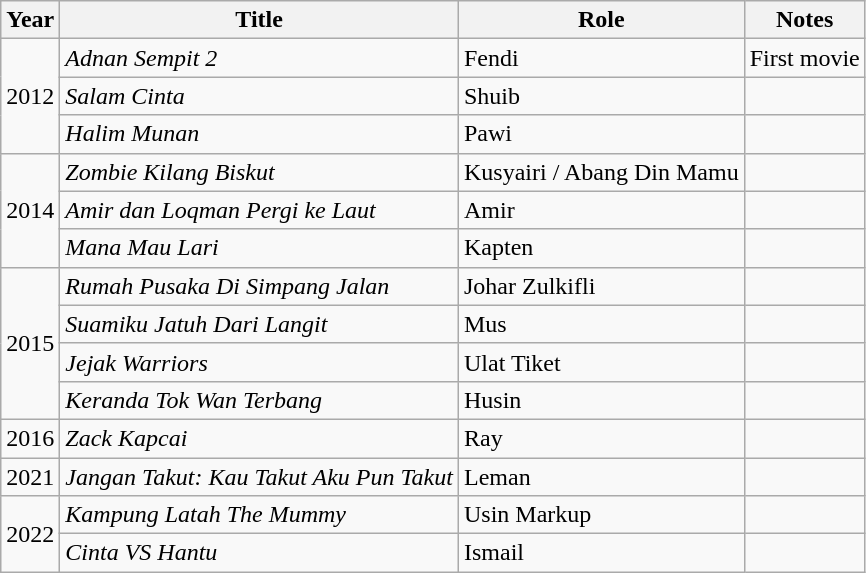<table class="wikitable">
<tr>
<th>Year</th>
<th>Title</th>
<th>Role</th>
<th>Notes</th>
</tr>
<tr>
<td rowspan="3">2012</td>
<td><em>Adnan Sempit 2</em></td>
<td>Fendi</td>
<td>First movie</td>
</tr>
<tr>
<td><em>Salam Cinta</em></td>
<td>Shuib</td>
<td></td>
</tr>
<tr>
<td><em>Halim Munan</em></td>
<td>Pawi</td>
<td></td>
</tr>
<tr>
<td rowspan="3">2014</td>
<td><em>Zombie Kilang Biskut</em></td>
<td>Kusyairi / Abang Din Mamu</td>
<td></td>
</tr>
<tr>
<td><em>Amir dan Loqman Pergi ke Laut</em></td>
<td>Amir</td>
<td></td>
</tr>
<tr>
<td><em>Mana Mau Lari</em></td>
<td>Kapten</td>
<td></td>
</tr>
<tr>
<td rowspan="4">2015</td>
<td><em>Rumah Pusaka Di Simpang Jalan</em></td>
<td>Johar Zulkifli</td>
<td></td>
</tr>
<tr>
<td><em>Suamiku Jatuh Dari Langit</em></td>
<td>Mus</td>
<td></td>
</tr>
<tr>
<td><em>Jejak Warriors</em></td>
<td>Ulat Tiket</td>
<td></td>
</tr>
<tr>
<td><em>Keranda Tok Wan Terbang</em></td>
<td>Husin</td>
<td></td>
</tr>
<tr>
<td>2016</td>
<td><em>Zack Kapcai</em></td>
<td>Ray</td>
<td></td>
</tr>
<tr>
<td>2021</td>
<td><em>Jangan Takut: Kau Takut Aku Pun Takut</em></td>
<td>Leman</td>
<td></td>
</tr>
<tr>
<td rowspan="2">2022</td>
<td><em>Kampung Latah The Mummy</em></td>
<td>Usin Markup</td>
<td></td>
</tr>
<tr>
<td><em>Cinta VS Hantu</em></td>
<td>Ismail</td>
<td></td>
</tr>
</table>
